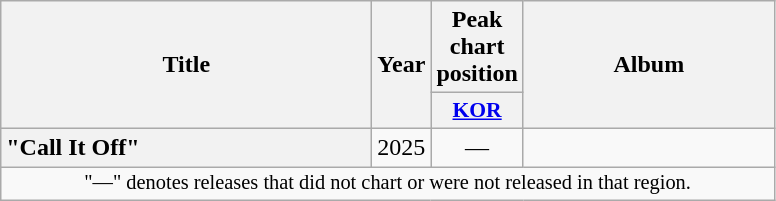<table class="wikitable plainrowheaders" style="text-align:center">
<tr>
<th scope="col" rowspan="2" style="width:15em">Title</th>
<th scope="col" rowspan="2">Year</th>
<th scope="col" colspan="1">Peak chart position</th>
<th scope="col" rowspan="2" style="width:10em">Album</th>
</tr>
<tr>
<th scope="col" style="width:3em;font-size:90%"><a href='#'>KOR</a><br></th>
</tr>
<tr>
<th scope="row" style="text-align: left">"Call It Off"<br></th>
<td>2025</td>
<td>—</td>
<td></td>
</tr>
<tr>
<td colspan="4" style="font-size:85%">"—" denotes releases that did not chart or were not released in that region.</td>
</tr>
</table>
